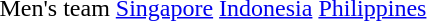<table>
<tr>
<td>Men's team</td>
<td> <a href='#'>Singapore</a></td>
<td> <a href='#'>Indonesia</a></td>
<td> <a href='#'>Philippines</a></td>
</tr>
</table>
